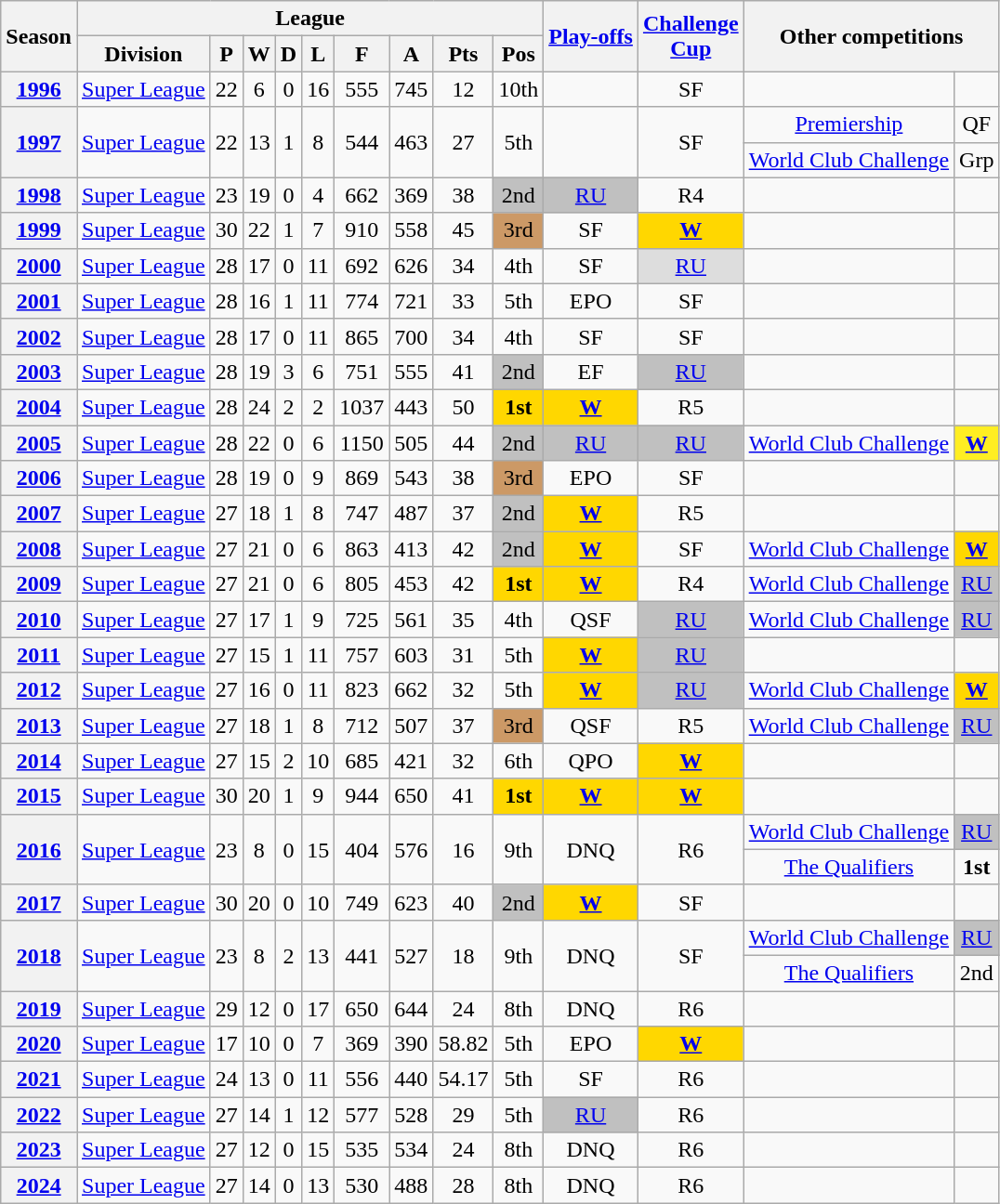<table class="wikitable" style="text-align: center">
<tr>
<th rowspan="2" scope="col">Season</th>
<th colspan="9" scope="col">League</th>
<th rowspan="2" scope="col"><a href='#'>Play-offs</a></th>
<th rowspan="2" scope="col"><a href='#'>Challenge<br>Cup</a></th>
<th colspan="2" rowspan="2" scope="col">Other competitions</th>
</tr>
<tr>
<th scope="col">Division</th>
<th scope="col">P</th>
<th scope="col">W</th>
<th scope="col">D</th>
<th scope="col">L</th>
<th scope="col">F</th>
<th scope="col">A</th>
<th scope="col">Pts</th>
<th scope="col">Pos</th>
</tr>
<tr>
<th scope="row"><a href='#'>1996</a></th>
<td><a href='#'>Super League</a></td>
<td>22</td>
<td>6</td>
<td>0</td>
<td>16</td>
<td>555</td>
<td>745</td>
<td>12</td>
<td>10th</td>
<td></td>
<td>SF</td>
<td></td>
<td></td>
</tr>
<tr>
<th rowspan="2" scope="row"><a href='#'>1997</a></th>
<td rowspan="2"><a href='#'>Super League</a></td>
<td rowspan="2">22</td>
<td rowspan="2">13</td>
<td rowspan="2">1</td>
<td rowspan="2">8</td>
<td rowspan="2">544</td>
<td rowspan="2">463</td>
<td rowspan="2">27</td>
<td rowspan="2">5th</td>
<td rowspan="2"></td>
<td rowspan="2">SF</td>
<td><a href='#'>Premiership</a></td>
<td>QF</td>
</tr>
<tr>
<td><a href='#'>World Club Challenge</a></td>
<td>Grp</td>
</tr>
<tr>
<th scope="row"><a href='#'>1998</a></th>
<td><a href='#'>Super League</a></td>
<td>23</td>
<td>19</td>
<td>0</td>
<td>4</td>
<td>662</td>
<td>369</td>
<td>38</td>
<td style="background:Silver;">2nd</td>
<td style="background:Silver;"><a href='#'>RU</a></td>
<td>R4</td>
<td></td>
<td></td>
</tr>
<tr>
<th scope="row"><a href='#'>1999</a></th>
<td><a href='#'>Super League</a></td>
<td>30</td>
<td>22</td>
<td>1</td>
<td>7</td>
<td>910</td>
<td>558</td>
<td>45</td>
<td style="background:#CC9966;">3rd</td>
<td>SF</td>
<td bgcolor=Gold><strong><a href='#'>W</a></strong></td>
<td></td>
<td></td>
</tr>
<tr>
<th scope="row"><a href='#'>2000</a></th>
<td><a href='#'>Super League</a></td>
<td>28</td>
<td>17</td>
<td>0</td>
<td>11</td>
<td>692</td>
<td>626</td>
<td>34</td>
<td>4th</td>
<td>SF</td>
<td style="background-color:#DDD"><a href='#'>RU</a></td>
<td></td>
<td></td>
</tr>
<tr>
<th scope="row"><a href='#'>2001</a></th>
<td><a href='#'>Super League</a></td>
<td>28</td>
<td>16</td>
<td>1</td>
<td>11</td>
<td>774</td>
<td>721</td>
<td>33</td>
<td>5th</td>
<td>EPO</td>
<td>SF</td>
<td></td>
<td></td>
</tr>
<tr>
<th scope="row"><a href='#'>2002</a></th>
<td><a href='#'>Super League</a></td>
<td>28</td>
<td>17</td>
<td>0</td>
<td>11</td>
<td>865</td>
<td>700</td>
<td>34</td>
<td>4th</td>
<td>SF</td>
<td>SF</td>
<td></td>
<td></td>
</tr>
<tr>
<th scope="row"><a href='#'>2003</a></th>
<td><a href='#'>Super League</a></td>
<td>28</td>
<td>19</td>
<td>3</td>
<td>6</td>
<td>751</td>
<td>555</td>
<td>41</td>
<td style="background:Silver;">2nd</td>
<td>EF</td>
<td style="background:Silver;"><a href='#'>RU</a></td>
<td></td>
<td></td>
</tr>
<tr>
<th scope="row"><a href='#'>2004</a></th>
<td><a href='#'>Super League</a></td>
<td>28</td>
<td>24</td>
<td>2</td>
<td>2</td>
<td>1037</td>
<td>443</td>
<td>50</td>
<td bgcolor=Gold><strong>1st</strong></td>
<td bgcolor=Gold><strong><a href='#'>W</a></strong></td>
<td>R5</td>
<td></td>
<td></td>
</tr>
<tr>
<th scope="row"><a href='#'>2005</a></th>
<td><a href='#'>Super League</a></td>
<td>28</td>
<td>22</td>
<td>0</td>
<td>6</td>
<td>1150</td>
<td>505</td>
<td>44</td>
<td style="background:Silver;">2nd</td>
<td style="background:Silver;"><a href='#'>RU</a></td>
<td style="background:Silver;"><a href='#'>RU</a></td>
<td><a href='#'>World Club Challenge</a></td>
<td style="background-color:#FE2"><strong><a href='#'>W</a></strong></td>
</tr>
<tr>
<th scope="row"><a href='#'>2006</a></th>
<td><a href='#'>Super League</a></td>
<td>28</td>
<td>19</td>
<td>0</td>
<td>9</td>
<td>869</td>
<td>543</td>
<td>38</td>
<td style="background:#CC9966;">3rd</td>
<td>EPO</td>
<td>SF</td>
<td></td>
<td></td>
</tr>
<tr>
<th scope="row"><a href='#'>2007</a></th>
<td><a href='#'>Super League</a></td>
<td>27</td>
<td>18</td>
<td>1</td>
<td>8</td>
<td>747</td>
<td>487</td>
<td>37</td>
<td style="background:Silver;">2nd</td>
<td bgcolor=Gold><strong> <a href='#'>W</a></strong></td>
<td>R5</td>
<td></td>
<td></td>
</tr>
<tr>
<th scope="row"><a href='#'>2008</a></th>
<td><a href='#'>Super League</a></td>
<td>27</td>
<td>21</td>
<td>0</td>
<td>6</td>
<td>863</td>
<td>413</td>
<td>42</td>
<td style="background:Silver;">2nd</td>
<td bgcolor=Gold><strong> <a href='#'>W</a></strong></td>
<td>SF</td>
<td><a href='#'>World Club Challenge</a></td>
<td bgcolor=Gold><strong><a href='#'>W</a></strong></td>
</tr>
<tr>
<th scope="row"><a href='#'>2009</a></th>
<td><a href='#'>Super League</a></td>
<td>27</td>
<td>21</td>
<td>0</td>
<td>6</td>
<td>805</td>
<td>453</td>
<td>42</td>
<td bgcolor=Gold><strong>1st</strong></td>
<td bgcolor=Gold><strong> <a href='#'>W</a></strong></td>
<td>R4</td>
<td><a href='#'>World Club Challenge</a></td>
<td style="background:Silver;"><a href='#'>RU</a></td>
</tr>
<tr>
<th scope="row"><a href='#'>2010</a></th>
<td><a href='#'>Super League</a></td>
<td>27</td>
<td>17</td>
<td>1</td>
<td>9</td>
<td>725</td>
<td>561</td>
<td>35</td>
<td>4th</td>
<td>QSF</td>
<td style="background:Silver;"><a href='#'>RU</a></td>
<td><a href='#'>World Club Challenge</a></td>
<td style="background:Silver;"><a href='#'>RU</a></td>
</tr>
<tr>
<th scope="row"><a href='#'>2011</a></th>
<td><a href='#'>Super League</a></td>
<td>27</td>
<td>15</td>
<td>1</td>
<td>11</td>
<td>757</td>
<td>603</td>
<td>31</td>
<td>5th</td>
<td bgcolor=Gold><strong> <a href='#'>W</a></strong></td>
<td style="background:Silver;"><a href='#'>RU</a></td>
<td></td>
<td></td>
</tr>
<tr>
<th scope="row"><a href='#'>2012</a></th>
<td><a href='#'>Super League</a></td>
<td>27</td>
<td>16</td>
<td>0</td>
<td>11</td>
<td>823</td>
<td>662</td>
<td>32</td>
<td>5th</td>
<td bgcolor=Gold><strong> <a href='#'>W</a></strong></td>
<td style="background:Silver;"><a href='#'>RU</a></td>
<td><a href='#'>World Club Challenge</a></td>
<td bgcolor=Gold><strong><a href='#'>W</a></strong></td>
</tr>
<tr>
<th scope="row"><a href='#'>2013</a></th>
<td><a href='#'>Super League</a></td>
<td>27</td>
<td>18</td>
<td>1</td>
<td>8</td>
<td>712</td>
<td>507</td>
<td>37</td>
<td style="background:#CC9966;">3rd</td>
<td>QSF</td>
<td>R5</td>
<td><a href='#'>World Club Challenge</a></td>
<td style="background:Silver;"><a href='#'>RU</a></td>
</tr>
<tr>
<th scope="row"><a href='#'>2014</a></th>
<td><a href='#'>Super League</a></td>
<td>27</td>
<td>15</td>
<td>2</td>
<td>10</td>
<td>685</td>
<td>421</td>
<td>32</td>
<td>6th</td>
<td>QPO</td>
<td bgcolor=Gold><strong><a href='#'>W</a></strong></td>
<td></td>
<td></td>
</tr>
<tr>
<th scope="row"><a href='#'>2015</a></th>
<td><a href='#'>Super League</a></td>
<td>30</td>
<td>20</td>
<td>1</td>
<td>9</td>
<td>944</td>
<td>650</td>
<td>41</td>
<td bgcolor=Gold><strong>1st</strong></td>
<td bgcolor=Gold><strong> <a href='#'>W</a></strong></td>
<td bgcolor=Gold><strong><a href='#'>W</a></strong></td>
<td></td>
<td></td>
</tr>
<tr>
<th rowspan=2 scope="row"><a href='#'>2016</a></th>
<td rowspan=2><a href='#'>Super League</a></td>
<td rowspan=2>23</td>
<td rowspan=2>8</td>
<td rowspan=2>0</td>
<td rowspan=2>15</td>
<td rowspan=2>404</td>
<td rowspan=2>576</td>
<td rowspan=2>16</td>
<td rowspan=2>9th</td>
<td rowspan="2">DNQ</td>
<td rowspan="2">R6</td>
<td><a href='#'>World Club Challenge</a></td>
<td style="background:Silver;"><a href='#'>RU</a></td>
</tr>
<tr>
<td><a href='#'>The Qualifiers</a></td>
<td><strong>1st</strong></td>
</tr>
<tr>
<th scope="row"><a href='#'>2017</a></th>
<td><a href='#'>Super League</a></td>
<td>30</td>
<td>20</td>
<td>0</td>
<td>10</td>
<td>749</td>
<td>623</td>
<td>40</td>
<td style="background:Silver;">2nd</td>
<td bgcolor=Gold><strong> <a href='#'>W</a></strong></td>
<td>SF</td>
<td></td>
<td></td>
</tr>
<tr>
<th rowspan="2" scope="row"><a href='#'>2018</a></th>
<td rowspan=2><a href='#'>Super League</a></td>
<td rowspan=2>23</td>
<td rowspan=2>8</td>
<td rowspan=2>2</td>
<td rowspan=2>13</td>
<td rowspan=2>441</td>
<td rowspan=2>527</td>
<td rowspan=2>18</td>
<td rowspan=2>9th</td>
<td rowspan="2">DNQ</td>
<td rowspan="2">SF</td>
<td><a href='#'>World Club Challenge</a></td>
<td style="background:Silver;"><a href='#'>RU</a></td>
</tr>
<tr>
<td><a href='#'>The Qualifiers</a></td>
<td>2nd</td>
</tr>
<tr>
<th scope="row"><a href='#'>2019</a></th>
<td><a href='#'>Super League</a></td>
<td>29</td>
<td>12</td>
<td>0</td>
<td>17</td>
<td>650</td>
<td>644</td>
<td>24</td>
<td>8th</td>
<td>DNQ</td>
<td>R6</td>
<td></td>
<td></td>
</tr>
<tr>
<th scope="row"><a href='#'>2020</a></th>
<td><a href='#'>Super League</a></td>
<td>17</td>
<td>10</td>
<td>0</td>
<td>7</td>
<td>369</td>
<td>390</td>
<td>58.82</td>
<td>5th</td>
<td>EPO</td>
<td bgcolor=Gold><strong><a href='#'>W</a></strong></td>
<td></td>
<td></td>
</tr>
<tr>
<th scope="row"><a href='#'>2021</a></th>
<td><a href='#'>Super League</a></td>
<td>24</td>
<td>13</td>
<td>0</td>
<td>11</td>
<td>556</td>
<td>440</td>
<td>54.17</td>
<td>5th</td>
<td>SF</td>
<td>R6</td>
<td></td>
<td></td>
</tr>
<tr>
<th scope="row"><a href='#'>2022</a></th>
<td><a href='#'>Super League</a></td>
<td>27</td>
<td>14</td>
<td>1</td>
<td>12</td>
<td>577</td>
<td>528</td>
<td>29</td>
<td>5th</td>
<td style="background:Silver;"><a href='#'>RU</a></td>
<td>R6</td>
<td></td>
<td></td>
</tr>
<tr>
<th scope="row"><a href='#'>2023</a></th>
<td><a href='#'>Super League</a></td>
<td>27</td>
<td>12</td>
<td>0</td>
<td>15</td>
<td>535</td>
<td>534</td>
<td>24</td>
<td>8th</td>
<td>DNQ</td>
<td>R6</td>
<td></td>
<td></td>
</tr>
<tr>
<th scope="row"><a href='#'>2024</a></th>
<td><a href='#'>Super League</a></td>
<td>27</td>
<td>14</td>
<td>0</td>
<td>13</td>
<td>530</td>
<td>488</td>
<td>28</td>
<td>8th</td>
<td>DNQ</td>
<td>R6</td>
<td></td>
<td></td>
</tr>
</table>
